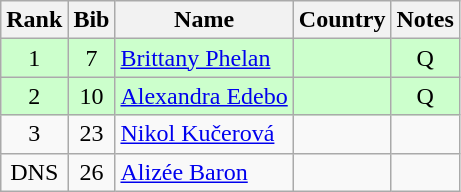<table class="wikitable" style="text-align:center;">
<tr>
<th>Rank</th>
<th>Bib</th>
<th>Name</th>
<th>Country</th>
<th>Notes</th>
</tr>
<tr bgcolor=ccffcc>
<td>1</td>
<td>7</td>
<td align=left><a href='#'>Brittany Phelan</a></td>
<td align=left></td>
<td>Q</td>
</tr>
<tr bgcolor=ccffcc>
<td>2</td>
<td>10</td>
<td align=left><a href='#'>Alexandra Edebo</a></td>
<td align=left></td>
<td>Q</td>
</tr>
<tr>
<td>3</td>
<td>23</td>
<td align=left><a href='#'>Nikol Kučerová</a></td>
<td align=left></td>
<td></td>
</tr>
<tr>
<td>DNS</td>
<td>26</td>
<td align=left><a href='#'>Alizée Baron</a></td>
<td align=left></td>
<td></td>
</tr>
</table>
